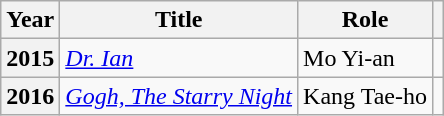<table class="wikitable sortable plainrowheaders">
<tr>
<th scope="col">Year</th>
<th scope="col">Title</th>
<th scope="col">Role</th>
<th scope="col" class="unsortable"></th>
</tr>
<tr>
<th scope="row">2015</th>
<td><em><a href='#'>Dr. Ian</a></em></td>
<td>Mo Yi-an</td>
<td></td>
</tr>
<tr>
<th scope="row">2016</th>
<td><em><a href='#'>Gogh, The Starry Night</a></em></td>
<td>Kang Tae-ho</td>
<td></td>
</tr>
</table>
